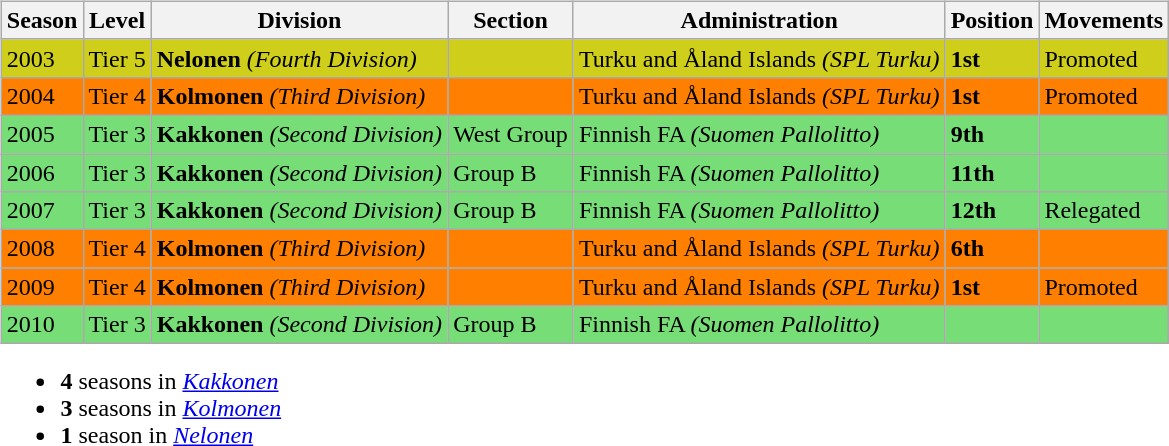<table>
<tr>
<td valign="top" width=0%><br><table class="wikitable">
<tr style="background:#f0f6fa;">
<th><strong>Season</strong></th>
<th><strong>Level</strong></th>
<th><strong>Division</strong></th>
<th><strong>Section</strong></th>
<th><strong>Administration</strong></th>
<th><strong>Position</strong></th>
<th><strong>Movements</strong></th>
</tr>
<tr>
<td style="background:#CECE1B;">2003</td>
<td style="background:#CECE1B;">Tier 5</td>
<td style="background:#CECE1B;"><strong>Nelonen</strong> <em>(Fourth Division)</em></td>
<td style="background:#CECE1B;"></td>
<td style="background:#CECE1B;">Turku and Åland Islands <em>(SPL Turku)</em></td>
<td style="background:#CECE1B;"><strong>1st</strong></td>
<td style="background:#CECE1B;">Promoted</td>
</tr>
<tr>
<td style="background:#FF7F00;">2004</td>
<td style="background:#FF7F00;">Tier 4</td>
<td style="background:#FF7F00;"><strong>Kolmonen</strong> <em>(Third Division)</em></td>
<td style="background:#FF7F00;"></td>
<td style="background:#FF7F00;">Turku and Åland Islands <em>(SPL Turku)</em></td>
<td style="background:#FF7F00;"><strong>1st</strong></td>
<td style="background:#FF7F00;">Promoted</td>
</tr>
<tr>
<td style="background:#77DD77;">2005</td>
<td style="background:#77DD77;">Tier 3</td>
<td style="background:#77DD77;"><strong>Kakkonen</strong> <em>(Second Division)</em></td>
<td style="background:#77DD77;">West Group</td>
<td style="background:#77DD77;">Finnish FA <em>(Suomen Pallolitto)</em></td>
<td style="background:#77DD77;"><strong>9th</strong></td>
<td style="background:#77DD77;"></td>
</tr>
<tr>
<td style="background:#77DD77;">2006</td>
<td style="background:#77DD77;">Tier 3</td>
<td style="background:#77DD77;"><strong>Kakkonen</strong> <em>(Second Division)</em></td>
<td style="background:#77DD77;">Group B</td>
<td style="background:#77DD77;">Finnish FA <em>(Suomen Pallolitto)</em></td>
<td style="background:#77DD77;"><strong>11th</strong></td>
<td style="background:#77DD77;"></td>
</tr>
<tr>
<td style="background:#77DD77;">2007</td>
<td style="background:#77DD77;">Tier 3</td>
<td style="background:#77DD77;"><strong>Kakkonen</strong> <em>(Second Division)</em></td>
<td style="background:#77DD77;">Group B</td>
<td style="background:#77DD77;">Finnish FA <em>(Suomen Pallolitto)</em></td>
<td style="background:#77DD77;"><strong>12th</strong></td>
<td style="background:#77DD77;">Relegated</td>
</tr>
<tr>
<td style="background:#FF7F00;">2008</td>
<td style="background:#FF7F00;">Tier 4</td>
<td style="background:#FF7F00;"><strong>Kolmonen</strong> <em>(Third Division)</em></td>
<td style="background:#FF7F00;"></td>
<td style="background:#FF7F00;">Turku and Åland Islands <em>(SPL Turku)</em></td>
<td style="background:#FF7F00;"><strong>6th</strong></td>
<td style="background:#FF7F00;"></td>
</tr>
<tr>
<td style="background:#FF7F00;">2009</td>
<td style="background:#FF7F00;">Tier 4</td>
<td style="background:#FF7F00;"><strong>Kolmonen</strong> <em>(Third Division)</em></td>
<td style="background:#FF7F00;"></td>
<td style="background:#FF7F00;">Turku and Åland Islands <em>(SPL Turku)</em></td>
<td style="background:#FF7F00;"><strong>1st</strong></td>
<td style="background:#FF7F00;">Promoted</td>
</tr>
<tr>
<td style="background:#77DD77;">2010</td>
<td style="background:#77DD77;">Tier 3</td>
<td style="background:#77DD77;"><strong>Kakkonen</strong> <em>(Second Division)</em></td>
<td style="background:#77DD77;">Group B</td>
<td style="background:#77DD77;">Finnish FA <em>(Suomen Pallolitto)</em></td>
<td style="background:#77DD77;"></td>
<td style="background:#77DD77;"></td>
</tr>
</table>
<ul><li><strong>4</strong> seasons in <em><a href='#'>Kakkonen</a></em></li><li><strong>3</strong> seasons in <em><a href='#'>Kolmonen</a></em></li><li><strong>1</strong> season in <em><a href='#'>Nelonen</a></em></li></ul></td>
</tr>
</table>
